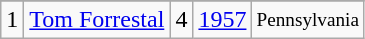<table class="wikitable">
<tr>
</tr>
<tr>
<td>1</td>
<td><a href='#'>Tom Forrestal</a></td>
<td>4</td>
<td><a href='#'>1957</a></td>
<td style="font-size:80%;">Pennsylvania</td>
</tr>
</table>
